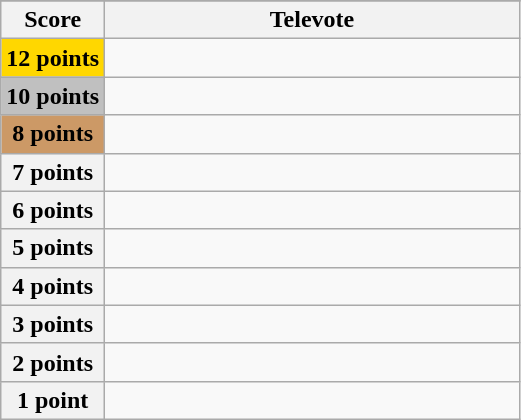<table class="wikitable">
<tr>
</tr>
<tr>
<th scope="col" width="20%">Score</th>
<th scope="col" width="80%">Televote</th>
</tr>
<tr>
<th scope="row" style="background:gold">12 points</th>
<td></td>
</tr>
<tr>
<th scope="row" style="background:silver">10 points</th>
<td></td>
</tr>
<tr>
<th scope="row" style="background:#CC9966">8 points</th>
<td></td>
</tr>
<tr>
<th scope="row">7 points</th>
<td></td>
</tr>
<tr>
<th scope="row">6 points</th>
<td></td>
</tr>
<tr>
<th scope="row">5 points</th>
<td></td>
</tr>
<tr>
<th scope="row">4 points</th>
<td></td>
</tr>
<tr>
<th scope="row">3 points</th>
<td></td>
</tr>
<tr>
<th scope="row">2 points</th>
<td></td>
</tr>
<tr>
<th scope="row">1 point</th>
<td></td>
</tr>
</table>
